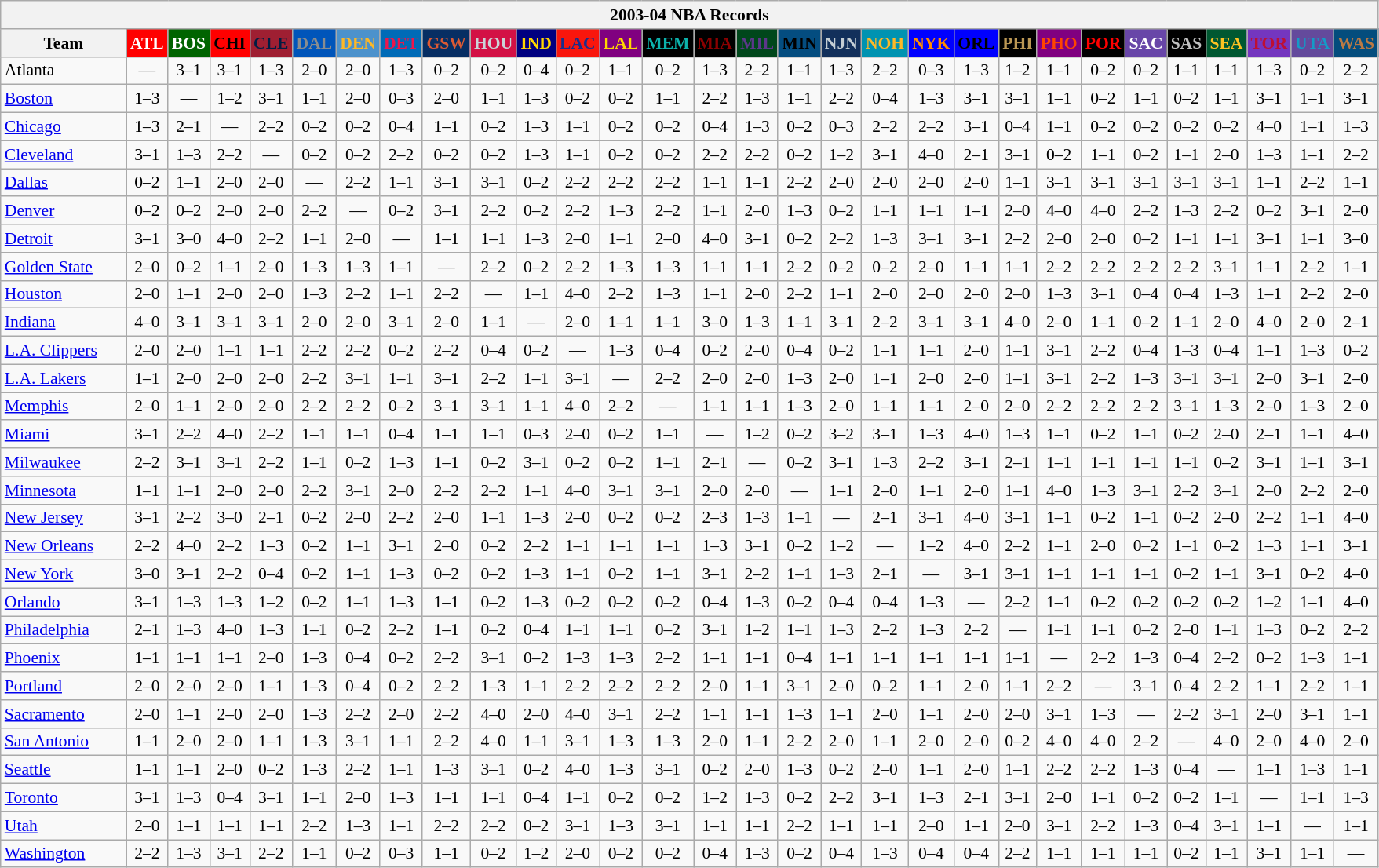<table class="wikitable" style="font-size:90%; text-align:center;">
<tr>
<th colspan=30>2003-04 NBA Records</th>
</tr>
<tr>
<th width=100>Team</th>
<th style="background:#FF0000;color:#FFFFFF;width=35">ATL</th>
<th style="background:#006400;color:#FFFFFF;width=35">BOS</th>
<th style="background:#FF0000;color:#000000;width=35">CHI</th>
<th style="background:#9F1F32;color:#001D43;width=35">CLE</th>
<th style="background:#0055BA;color:#898D8F;width=35">DAL</th>
<th style="background:#4C92CC;color:#FDB827;width=35">DEN</th>
<th style="background:#006BB7;color:#ED164B;width=35">DET</th>
<th style="background:#072E63;color:#DC5A34;width=35">GSW</th>
<th style="background:#D31145;color:#CBD4D8;width=35">HOU</th>
<th style="background:#000080;color:#FFD700;width=35">IND</th>
<th style="background:#F9160D;color:#1A2E8B;width=35">LAC</th>
<th style="background:#800080;color:#FFD700;width=35">LAL</th>
<th style="background:#000000;color:#0CB2AC;width=35">MEM</th>
<th style="background:#000000;color:#8B0000;width=35">MIA</th>
<th style="background:#00471B;color:#5C378A;width=35">MIL</th>
<th style="background:#044D80;color:#000000;width=35">MIN</th>
<th style="background:#12305B;color:#C4CED4;width=35">NJN</th>
<th style="background:#0093B1;color:#FDB827;width=35">NOH</th>
<th style="background:#0000FF;color:#FF8C00;width=35">NYK</th>
<th style="background:#0000FF;color:#000000;width=35">ORL</th>
<th style="background:#000000;color:#BB9754;width=35">PHI</th>
<th style="background:#800080;color:#FF4500;width=35">PHO</th>
<th style="background:#000000;color:#FF0000;width=35">POR</th>
<th style="background:#6846A8;color:#FFFFFF;width=35">SAC</th>
<th style="background:#000000;color:#C0C0C0;width=35">SAS</th>
<th style="background:#005831;color:#FFC322;width=35">SEA</th>
<th style="background:#7436BF;color:#BE0F34;width=35">TOR</th>
<th style="background:#644A9C;color:#149BC7;width=35">UTA</th>
<th style="background:#044D7D;color:#BC7A44;width=35">WAS</th>
</tr>
<tr>
<td style="text-align:left;">Atlanta</td>
<td>—</td>
<td>3–1</td>
<td>3–1</td>
<td>1–3</td>
<td>2–0</td>
<td>2–0</td>
<td>1–3</td>
<td>0–2</td>
<td>0–2</td>
<td>0–4</td>
<td>0–2</td>
<td>1–1</td>
<td>0–2</td>
<td>1–3</td>
<td>2–2</td>
<td>1–1</td>
<td>1–3</td>
<td>2–2</td>
<td>0–3</td>
<td>1–3</td>
<td>1–2</td>
<td>1–1</td>
<td>0–2</td>
<td>0–2</td>
<td>1–1</td>
<td>1–1</td>
<td>1–3</td>
<td>0–2</td>
<td>2–2</td>
</tr>
<tr>
<td style="text-align:left;"><a href='#'>Boston</a></td>
<td>1–3</td>
<td>—</td>
<td>1–2</td>
<td>3–1</td>
<td>1–1</td>
<td>2–0</td>
<td>0–3</td>
<td>2–0</td>
<td>1–1</td>
<td>1–3</td>
<td>0–2</td>
<td>0–2</td>
<td>1–1</td>
<td>2–2</td>
<td>1–3</td>
<td>1–1</td>
<td>2–2</td>
<td>0–4</td>
<td>1–3</td>
<td>3–1</td>
<td>3–1</td>
<td>1–1</td>
<td>0–2</td>
<td>1–1</td>
<td>0–2</td>
<td>1–1</td>
<td>3–1</td>
<td>1–1</td>
<td>3–1</td>
</tr>
<tr>
<td style="text-align:left;"><a href='#'>Chicago</a></td>
<td>1–3</td>
<td>2–1</td>
<td>—</td>
<td>2–2</td>
<td>0–2</td>
<td>0–2</td>
<td>0–4</td>
<td>1–1</td>
<td>0–2</td>
<td>1–3</td>
<td>1–1</td>
<td>0–2</td>
<td>0–2</td>
<td>0–4</td>
<td>1–3</td>
<td>0–2</td>
<td>0–3</td>
<td>2–2</td>
<td>2–2</td>
<td>3–1</td>
<td>0–4</td>
<td>1–1</td>
<td>0–2</td>
<td>0–2</td>
<td>0–2</td>
<td>0–2</td>
<td>4–0</td>
<td>1–1</td>
<td>1–3</td>
</tr>
<tr>
<td style="text-align:left;"><a href='#'>Cleveland</a></td>
<td>3–1</td>
<td>1–3</td>
<td>2–2</td>
<td>—</td>
<td>0–2</td>
<td>0–2</td>
<td>2–2</td>
<td>0–2</td>
<td>0–2</td>
<td>1–3</td>
<td>1–1</td>
<td>0–2</td>
<td>0–2</td>
<td>2–2</td>
<td>2–2</td>
<td>0–2</td>
<td>1–2</td>
<td>3–1</td>
<td>4–0</td>
<td>2–1</td>
<td>3–1</td>
<td>0–2</td>
<td>1–1</td>
<td>0–2</td>
<td>1–1</td>
<td>2–0</td>
<td>1–3</td>
<td>1–1</td>
<td>2–2</td>
</tr>
<tr>
<td style="text-align:left;"><a href='#'>Dallas</a></td>
<td>0–2</td>
<td>1–1</td>
<td>2–0</td>
<td>2–0</td>
<td>—</td>
<td>2–2</td>
<td>1–1</td>
<td>3–1</td>
<td>3–1</td>
<td>0–2</td>
<td>2–2</td>
<td>2–2</td>
<td>2–2</td>
<td>1–1</td>
<td>1–1</td>
<td>2–2</td>
<td>2–0</td>
<td>2–0</td>
<td>2–0</td>
<td>2–0</td>
<td>1–1</td>
<td>3–1</td>
<td>3–1</td>
<td>3–1</td>
<td>3–1</td>
<td>3–1</td>
<td>1–1</td>
<td>2–2</td>
<td>1–1</td>
</tr>
<tr>
<td style="text-align:left;"><a href='#'>Denver</a></td>
<td>0–2</td>
<td>0–2</td>
<td>2–0</td>
<td>2–0</td>
<td>2–2</td>
<td>—</td>
<td>0–2</td>
<td>3–1</td>
<td>2–2</td>
<td>0–2</td>
<td>2–2</td>
<td>1–3</td>
<td>2–2</td>
<td>1–1</td>
<td>2–0</td>
<td>1–3</td>
<td>0–2</td>
<td>1–1</td>
<td>1–1</td>
<td>1–1</td>
<td>2–0</td>
<td>4–0</td>
<td>4–0</td>
<td>2–2</td>
<td>1–3</td>
<td>2–2</td>
<td>0–2</td>
<td>3–1</td>
<td>2–0</td>
</tr>
<tr>
<td style="text-align:left;"><a href='#'>Detroit</a></td>
<td>3–1</td>
<td>3–0</td>
<td>4–0</td>
<td>2–2</td>
<td>1–1</td>
<td>2–0</td>
<td>—</td>
<td>1–1</td>
<td>1–1</td>
<td>1–3</td>
<td>2–0</td>
<td>1–1</td>
<td>2–0</td>
<td>4–0</td>
<td>3–1</td>
<td>0–2</td>
<td>2–2</td>
<td>1–3</td>
<td>3–1</td>
<td>3–1</td>
<td>2–2</td>
<td>2–0</td>
<td>2–0</td>
<td>0–2</td>
<td>1–1</td>
<td>1–1</td>
<td>3–1</td>
<td>1–1</td>
<td>3–0</td>
</tr>
<tr>
<td style="text-align:left;"><a href='#'>Golden State</a></td>
<td>2–0</td>
<td>0–2</td>
<td>1–1</td>
<td>2–0</td>
<td>1–3</td>
<td>1–3</td>
<td>1–1</td>
<td>—</td>
<td>2–2</td>
<td>0–2</td>
<td>2–2</td>
<td>1–3</td>
<td>1–3</td>
<td>1–1</td>
<td>1–1</td>
<td>2–2</td>
<td>0–2</td>
<td>0–2</td>
<td>2–0</td>
<td>1–1</td>
<td>1–1</td>
<td>2–2</td>
<td>2–2</td>
<td>2–2</td>
<td>2–2</td>
<td>3–1</td>
<td>1–1</td>
<td>2–2</td>
<td>1–1</td>
</tr>
<tr>
<td style="text-align:left;"><a href='#'>Houston</a></td>
<td>2–0</td>
<td>1–1</td>
<td>2–0</td>
<td>2–0</td>
<td>1–3</td>
<td>2–2</td>
<td>1–1</td>
<td>2–2</td>
<td>—</td>
<td>1–1</td>
<td>4–0</td>
<td>2–2</td>
<td>1–3</td>
<td>1–1</td>
<td>2–0</td>
<td>2–2</td>
<td>1–1</td>
<td>2–0</td>
<td>2–0</td>
<td>2–0</td>
<td>2–0</td>
<td>1–3</td>
<td>3–1</td>
<td>0–4</td>
<td>0–4</td>
<td>1–3</td>
<td>1–1</td>
<td>2–2</td>
<td>2–0</td>
</tr>
<tr>
<td style="text-align:left;"><a href='#'>Indiana</a></td>
<td>4–0</td>
<td>3–1</td>
<td>3–1</td>
<td>3–1</td>
<td>2–0</td>
<td>2–0</td>
<td>3–1</td>
<td>2–0</td>
<td>1–1</td>
<td>—</td>
<td>2–0</td>
<td>1–1</td>
<td>1–1</td>
<td>3–0</td>
<td>1–3</td>
<td>1–1</td>
<td>3–1</td>
<td>2–2</td>
<td>3–1</td>
<td>3–1</td>
<td>4–0</td>
<td>2–0</td>
<td>1–1</td>
<td>0–2</td>
<td>1–1</td>
<td>2–0</td>
<td>4–0</td>
<td>2–0</td>
<td>2–1</td>
</tr>
<tr>
<td style="text-align:left;"><a href='#'>L.A. Clippers</a></td>
<td>2–0</td>
<td>2–0</td>
<td>1–1</td>
<td>1–1</td>
<td>2–2</td>
<td>2–2</td>
<td>0–2</td>
<td>2–2</td>
<td>0–4</td>
<td>0–2</td>
<td>—</td>
<td>1–3</td>
<td>0–4</td>
<td>0–2</td>
<td>2–0</td>
<td>0–4</td>
<td>0–2</td>
<td>1–1</td>
<td>1–1</td>
<td>2–0</td>
<td>1–1</td>
<td>3–1</td>
<td>2–2</td>
<td>0–4</td>
<td>1–3</td>
<td>0–4</td>
<td>1–1</td>
<td>1–3</td>
<td>0–2</td>
</tr>
<tr>
<td style="text-align:left;"><a href='#'>L.A. Lakers</a></td>
<td>1–1</td>
<td>2–0</td>
<td>2–0</td>
<td>2–0</td>
<td>2–2</td>
<td>3–1</td>
<td>1–1</td>
<td>3–1</td>
<td>2–2</td>
<td>1–1</td>
<td>3–1</td>
<td>—</td>
<td>2–2</td>
<td>2–0</td>
<td>2–0</td>
<td>1–3</td>
<td>2–0</td>
<td>1–1</td>
<td>2–0</td>
<td>2–0</td>
<td>1–1</td>
<td>3–1</td>
<td>2–2</td>
<td>1–3</td>
<td>3–1</td>
<td>3–1</td>
<td>2–0</td>
<td>3–1</td>
<td>2–0</td>
</tr>
<tr>
<td style="text-align:left;"><a href='#'>Memphis</a></td>
<td>2–0</td>
<td>1–1</td>
<td>2–0</td>
<td>2–0</td>
<td>2–2</td>
<td>2–2</td>
<td>0–2</td>
<td>3–1</td>
<td>3–1</td>
<td>1–1</td>
<td>4–0</td>
<td>2–2</td>
<td>—</td>
<td>1–1</td>
<td>1–1</td>
<td>1–3</td>
<td>2–0</td>
<td>1–1</td>
<td>1–1</td>
<td>2–0</td>
<td>2–0</td>
<td>2–2</td>
<td>2–2</td>
<td>2–2</td>
<td>3–1</td>
<td>1–3</td>
<td>2–0</td>
<td>1–3</td>
<td>2–0</td>
</tr>
<tr>
<td style="text-align:left;"><a href='#'>Miami</a></td>
<td>3–1</td>
<td>2–2</td>
<td>4–0</td>
<td>2–2</td>
<td>1–1</td>
<td>1–1</td>
<td>0–4</td>
<td>1–1</td>
<td>1–1</td>
<td>0–3</td>
<td>2–0</td>
<td>0–2</td>
<td>1–1</td>
<td>—</td>
<td>1–2</td>
<td>0–2</td>
<td>3–2</td>
<td>3–1</td>
<td>1–3</td>
<td>4–0</td>
<td>1–3</td>
<td>1–1</td>
<td>0–2</td>
<td>1–1</td>
<td>0–2</td>
<td>2–0</td>
<td>2–1</td>
<td>1–1</td>
<td>4–0</td>
</tr>
<tr>
<td style="text-align:left;"><a href='#'>Milwaukee</a></td>
<td>2–2</td>
<td>3–1</td>
<td>3–1</td>
<td>2–2</td>
<td>1–1</td>
<td>0–2</td>
<td>1–3</td>
<td>1–1</td>
<td>0–2</td>
<td>3–1</td>
<td>0–2</td>
<td>0–2</td>
<td>1–1</td>
<td>2–1</td>
<td>—</td>
<td>0–2</td>
<td>3–1</td>
<td>1–3</td>
<td>2–2</td>
<td>3–1</td>
<td>2–1</td>
<td>1–1</td>
<td>1–1</td>
<td>1–1</td>
<td>1–1</td>
<td>0–2</td>
<td>3–1</td>
<td>1–1</td>
<td>3–1</td>
</tr>
<tr>
<td style="text-align:left;"><a href='#'>Minnesota</a></td>
<td>1–1</td>
<td>1–1</td>
<td>2–0</td>
<td>2–0</td>
<td>2–2</td>
<td>3–1</td>
<td>2–0</td>
<td>2–2</td>
<td>2–2</td>
<td>1–1</td>
<td>4–0</td>
<td>3–1</td>
<td>3–1</td>
<td>2–0</td>
<td>2–0</td>
<td>—</td>
<td>1–1</td>
<td>2–0</td>
<td>1–1</td>
<td>2–0</td>
<td>1–1</td>
<td>4–0</td>
<td>1–3</td>
<td>3–1</td>
<td>2–2</td>
<td>3–1</td>
<td>2–0</td>
<td>2–2</td>
<td>2–0</td>
</tr>
<tr>
<td style="text-align:left;"><a href='#'>New Jersey</a></td>
<td>3–1</td>
<td>2–2</td>
<td>3–0</td>
<td>2–1</td>
<td>0–2</td>
<td>2–0</td>
<td>2–2</td>
<td>2–0</td>
<td>1–1</td>
<td>1–3</td>
<td>2–0</td>
<td>0–2</td>
<td>0–2</td>
<td>2–3</td>
<td>1–3</td>
<td>1–1</td>
<td>—</td>
<td>2–1</td>
<td>3–1</td>
<td>4–0</td>
<td>3–1</td>
<td>1–1</td>
<td>0–2</td>
<td>1–1</td>
<td>0–2</td>
<td>2–0</td>
<td>2–2</td>
<td>1–1</td>
<td>4–0</td>
</tr>
<tr>
<td style="text-align:left;"><a href='#'>New Orleans</a></td>
<td>2–2</td>
<td>4–0</td>
<td>2–2</td>
<td>1–3</td>
<td>0–2</td>
<td>1–1</td>
<td>3–1</td>
<td>2–0</td>
<td>0–2</td>
<td>2–2</td>
<td>1–1</td>
<td>1–1</td>
<td>1–1</td>
<td>1–3</td>
<td>3–1</td>
<td>0–2</td>
<td>1–2</td>
<td>—</td>
<td>1–2</td>
<td>4–0</td>
<td>2–2</td>
<td>1–1</td>
<td>2–0</td>
<td>0–2</td>
<td>1–1</td>
<td>0–2</td>
<td>1–3</td>
<td>1–1</td>
<td>3–1</td>
</tr>
<tr>
<td style="text-align:left;"><a href='#'>New York</a></td>
<td>3–0</td>
<td>3–1</td>
<td>2–2</td>
<td>0–4</td>
<td>0–2</td>
<td>1–1</td>
<td>1–3</td>
<td>0–2</td>
<td>0–2</td>
<td>1–3</td>
<td>1–1</td>
<td>0–2</td>
<td>1–1</td>
<td>3–1</td>
<td>2–2</td>
<td>1–1</td>
<td>1–3</td>
<td>2–1</td>
<td>—</td>
<td>3–1</td>
<td>3–1</td>
<td>1–1</td>
<td>1–1</td>
<td>1–1</td>
<td>0–2</td>
<td>1–1</td>
<td>3–1</td>
<td>0–2</td>
<td>4–0</td>
</tr>
<tr>
<td style="text-align:left;"><a href='#'>Orlando</a></td>
<td>3–1</td>
<td>1–3</td>
<td>1–3</td>
<td>1–2</td>
<td>0–2</td>
<td>1–1</td>
<td>1–3</td>
<td>1–1</td>
<td>0–2</td>
<td>1–3</td>
<td>0–2</td>
<td>0–2</td>
<td>0–2</td>
<td>0–4</td>
<td>1–3</td>
<td>0–2</td>
<td>0–4</td>
<td>0–4</td>
<td>1–3</td>
<td>—</td>
<td>2–2</td>
<td>1–1</td>
<td>0–2</td>
<td>0–2</td>
<td>0–2</td>
<td>0–2</td>
<td>1–2</td>
<td>1–1</td>
<td>4–0</td>
</tr>
<tr>
<td style="text-align:left;"><a href='#'>Philadelphia</a></td>
<td>2–1</td>
<td>1–3</td>
<td>4–0</td>
<td>1–3</td>
<td>1–1</td>
<td>0–2</td>
<td>2–2</td>
<td>1–1</td>
<td>0–2</td>
<td>0–4</td>
<td>1–1</td>
<td>1–1</td>
<td>0–2</td>
<td>3–1</td>
<td>1–2</td>
<td>1–1</td>
<td>1–3</td>
<td>2–2</td>
<td>1–3</td>
<td>2–2</td>
<td>—</td>
<td>1–1</td>
<td>1–1</td>
<td>0–2</td>
<td>2–0</td>
<td>1–1</td>
<td>1–3</td>
<td>0–2</td>
<td>2–2</td>
</tr>
<tr>
<td style="text-align:left;"><a href='#'>Phoenix</a></td>
<td>1–1</td>
<td>1–1</td>
<td>1–1</td>
<td>2–0</td>
<td>1–3</td>
<td>0–4</td>
<td>0–2</td>
<td>2–2</td>
<td>3–1</td>
<td>0–2</td>
<td>1–3</td>
<td>1–3</td>
<td>2–2</td>
<td>1–1</td>
<td>1–1</td>
<td>0–4</td>
<td>1–1</td>
<td>1–1</td>
<td>1–1</td>
<td>1–1</td>
<td>1–1</td>
<td>—</td>
<td>2–2</td>
<td>1–3</td>
<td>0–4</td>
<td>2–2</td>
<td>0–2</td>
<td>1–3</td>
<td>1–1</td>
</tr>
<tr>
<td style="text-align:left;"><a href='#'>Portland</a></td>
<td>2–0</td>
<td>2–0</td>
<td>2–0</td>
<td>1–1</td>
<td>1–3</td>
<td>0–4</td>
<td>0–2</td>
<td>2–2</td>
<td>1–3</td>
<td>1–1</td>
<td>2–2</td>
<td>2–2</td>
<td>2–2</td>
<td>2–0</td>
<td>1–1</td>
<td>3–1</td>
<td>2–0</td>
<td>0–2</td>
<td>1–1</td>
<td>2–0</td>
<td>1–1</td>
<td>2–2</td>
<td>—</td>
<td>3–1</td>
<td>0–4</td>
<td>2–2</td>
<td>1–1</td>
<td>2–2</td>
<td>1–1</td>
</tr>
<tr>
<td style="text-align:left;"><a href='#'>Sacramento</a></td>
<td>2–0</td>
<td>1–1</td>
<td>2–0</td>
<td>2–0</td>
<td>1–3</td>
<td>2–2</td>
<td>2–0</td>
<td>2–2</td>
<td>4–0</td>
<td>2–0</td>
<td>4–0</td>
<td>3–1</td>
<td>2–2</td>
<td>1–1</td>
<td>1–1</td>
<td>1–3</td>
<td>1–1</td>
<td>2–0</td>
<td>1–1</td>
<td>2–0</td>
<td>2–0</td>
<td>3–1</td>
<td>1–3</td>
<td>—</td>
<td>2–2</td>
<td>3–1</td>
<td>2–0</td>
<td>3–1</td>
<td>1–1</td>
</tr>
<tr>
<td style="text-align:left;"><a href='#'>San Antonio</a></td>
<td>1–1</td>
<td>2–0</td>
<td>2–0</td>
<td>1–1</td>
<td>1–3</td>
<td>3–1</td>
<td>1–1</td>
<td>2–2</td>
<td>4–0</td>
<td>1–1</td>
<td>3–1</td>
<td>1–3</td>
<td>1–3</td>
<td>2–0</td>
<td>1–1</td>
<td>2–2</td>
<td>2–0</td>
<td>1–1</td>
<td>2–0</td>
<td>2–0</td>
<td>0–2</td>
<td>4–0</td>
<td>4–0</td>
<td>2–2</td>
<td>—</td>
<td>4–0</td>
<td>2–0</td>
<td>4–0</td>
<td>2–0</td>
</tr>
<tr>
<td style="text-align:left;"><a href='#'>Seattle</a></td>
<td>1–1</td>
<td>1–1</td>
<td>2–0</td>
<td>0–2</td>
<td>1–3</td>
<td>2–2</td>
<td>1–1</td>
<td>1–3</td>
<td>3–1</td>
<td>0–2</td>
<td>4–0</td>
<td>1–3</td>
<td>3–1</td>
<td>0–2</td>
<td>2–0</td>
<td>1–3</td>
<td>0–2</td>
<td>2–0</td>
<td>1–1</td>
<td>2–0</td>
<td>1–1</td>
<td>2–2</td>
<td>2–2</td>
<td>1–3</td>
<td>0–4</td>
<td>—</td>
<td>1–1</td>
<td>1–3</td>
<td>1–1</td>
</tr>
<tr>
<td style="text-align:left;"><a href='#'>Toronto</a></td>
<td>3–1</td>
<td>1–3</td>
<td>0–4</td>
<td>3–1</td>
<td>1–1</td>
<td>2–0</td>
<td>1–3</td>
<td>1–1</td>
<td>1–1</td>
<td>0–4</td>
<td>1–1</td>
<td>0–2</td>
<td>0–2</td>
<td>1–2</td>
<td>1–3</td>
<td>0–2</td>
<td>2–2</td>
<td>3–1</td>
<td>1–3</td>
<td>2–1</td>
<td>3–1</td>
<td>2–0</td>
<td>1–1</td>
<td>0–2</td>
<td>0–2</td>
<td>1–1</td>
<td>—</td>
<td>1–1</td>
<td>1–3</td>
</tr>
<tr>
<td style="text-align:left;"><a href='#'>Utah</a></td>
<td>2–0</td>
<td>1–1</td>
<td>1–1</td>
<td>1–1</td>
<td>2–2</td>
<td>1–3</td>
<td>1–1</td>
<td>2–2</td>
<td>2–2</td>
<td>0–2</td>
<td>3–1</td>
<td>1–3</td>
<td>3–1</td>
<td>1–1</td>
<td>1–1</td>
<td>2–2</td>
<td>1–1</td>
<td>1–1</td>
<td>2–0</td>
<td>1–1</td>
<td>2–0</td>
<td>3–1</td>
<td>2–2</td>
<td>1–3</td>
<td>0–4</td>
<td>3–1</td>
<td>1–1</td>
<td>—</td>
<td>1–1</td>
</tr>
<tr>
<td style="text-align:left;"><a href='#'>Washington</a></td>
<td>2–2</td>
<td>1–3</td>
<td>3–1</td>
<td>2–2</td>
<td>1–1</td>
<td>0–2</td>
<td>0–3</td>
<td>1–1</td>
<td>0–2</td>
<td>1–2</td>
<td>2–0</td>
<td>0–2</td>
<td>0–2</td>
<td>0–4</td>
<td>1–3</td>
<td>0–2</td>
<td>0–4</td>
<td>1–3</td>
<td>0–4</td>
<td>0–4</td>
<td>2–2</td>
<td>1–1</td>
<td>1–1</td>
<td>1–1</td>
<td>0–2</td>
<td>1–1</td>
<td>3–1</td>
<td>1–1</td>
<td>—</td>
</tr>
</table>
